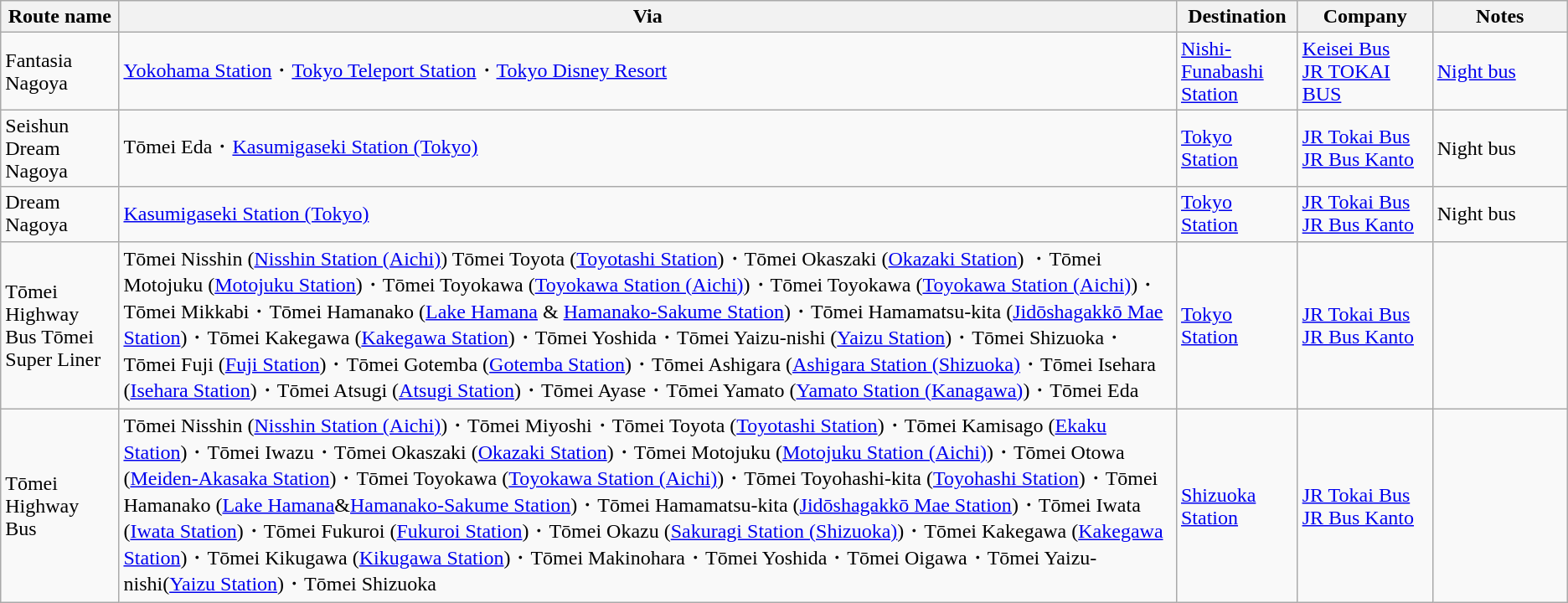<table class="wikitable">
<tr>
<th>Route name</th>
<th>Via</th>
<th>Destination</th>
<th width=100px>Company</th>
<th width=100px>Notes</th>
</tr>
<tr>
<td>Fantasia Nagoya</td>
<td><a href='#'>Yokohama Station</a>・<a href='#'>Tokyo Teleport Station</a>・<a href='#'>Tokyo Disney Resort</a></td>
<td><a href='#'>Nishi-Funabashi Station</a></td>
<td><a href='#'>Keisei Bus</a><br><a href='#'>JR TOKAI BUS</a></td>
<td><a href='#'>Night bus</a></td>
</tr>
<tr>
<td>Seishun Dream Nagoya</td>
<td>Tōmei Eda・<a href='#'>Kasumigaseki Station (Tokyo)</a></td>
<td><a href='#'>Tokyo Station</a></td>
<td><a href='#'>JR Tokai Bus<br> JR Bus Kanto</a></td>
<td>Night bus</td>
</tr>
<tr>
<td>Dream Nagoya</td>
<td><a href='#'>Kasumigaseki Station (Tokyo)</a></td>
<td><a href='#'>Tokyo Station</a></td>
<td><a href='#'>JR Tokai Bus<br> JR Bus Kanto</a></td>
<td>Night bus</td>
</tr>
<tr>
<td>Tōmei Highway Bus Tōmei Super Liner</td>
<td>Tōmei Nisshin (<a href='#'>Nisshin Station (Aichi)</a>) Tōmei Toyota (<a href='#'>Toyotashi Station</a>)・Tōmei Okaszaki (<a href='#'>Okazaki Station</a>) ・Tōmei Motojuku (<a href='#'>Motojuku Station</a>)・Tōmei Toyokawa (<a href='#'>Toyokawa Station (Aichi)</a>)・Tōmei Toyokawa (<a href='#'>Toyokawa Station (Aichi)</a>)・Tōmei Mikkabi・Tōmei Hamanako (<a href='#'>Lake Hamana</a> & <a href='#'>Hamanako-Sakume Station</a>)・Tōmei Hamamatsu-kita (<a href='#'>Jidōshagakkō Mae Station</a>)・Tōmei Kakegawa (<a href='#'>Kakegawa Station</a>)・Tōmei Yoshida・Tōmei Yaizu-nishi (<a href='#'>Yaizu Station</a>)・Tōmei Shizuoka・Tōmei Fuji (<a href='#'>Fuji Station</a>)・Tōmei Gotemba (<a href='#'>Gotemba Station</a>)・Tōmei Ashigara (<a href='#'>Ashigara Station (Shizuoka)</a>・Tōmei Isehara (<a href='#'>Isehara Station</a>)・Tōmei Atsugi (<a href='#'>Atsugi Station</a>)・Tōmei Ayase・Tōmei Yamato (<a href='#'>Yamato Station (Kanagawa)</a>)・Tōmei Eda</td>
<td><a href='#'>Tokyo Station</a></td>
<td><a href='#'>JR Tokai Bus <br> JR Bus Kanto</a></td>
<td></td>
</tr>
<tr>
<td>Tōmei Highway Bus</td>
<td>Tōmei Nisshin (<a href='#'>Nisshin Station (Aichi)</a>)・Tōmei Miyoshi・Tōmei Toyota (<a href='#'>Toyotashi Station</a>)・Tōmei Kamisago (<a href='#'>Ekaku Station</a>)・Tōmei Iwazu・Tōmei Okaszaki (<a href='#'>Okazaki Station</a>)・Tōmei Motojuku (<a href='#'>Motojuku Station (Aichi)</a>)・Tōmei Otowa (<a href='#'>Meiden-Akasaka Station</a>)・Tōmei Toyokawa (<a href='#'>Toyokawa Station (Aichi)</a>)・Tōmei Toyohashi-kita (<a href='#'>Toyohashi Station</a>)・Tōmei Hamanako (<a href='#'>Lake Hamana</a>&<a href='#'>Hamanako-Sakume Station</a>)・Tōmei Hamamatsu-kita (<a href='#'>Jidōshagakkō Mae Station</a>)・Tōmei Iwata (<a href='#'>Iwata Station</a>)・Tōmei Fukuroi (<a href='#'>Fukuroi Station</a>)・Tōmei Okazu (<a href='#'>Sakuragi Station (Shizuoka)</a>)・Tōmei Kakegawa (<a href='#'>Kakegawa Station</a>)・Tōmei Kikugawa (<a href='#'>Kikugawa Station</a>)・Tōmei Makinohara・Tōmei Yoshida・Tōmei Oigawa・Tōmei Yaizu-nishi(<a href='#'>Yaizu Station</a>)・Tōmei Shizuoka</td>
<td><a href='#'>Shizuoka Station</a></td>
<td><a href='#'>JR Tokai Bus<br> JR Bus Kanto</a></td>
</tr>
</table>
